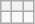<table class="wikitable">
<tr>
<th></th>
<th></th>
<th></th>
</tr>
<tr>
<td></td>
<td></td>
<td></td>
</tr>
</table>
